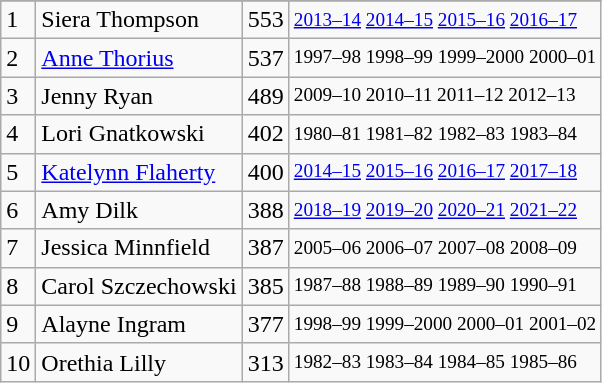<table class="wikitable">
<tr>
</tr>
<tr>
<td>1</td>
<td>Siera Thompson</td>
<td>553</td>
<td style="font-size:80%;"><a href='#'>2013–14</a> <a href='#'>2014–15</a> <a href='#'>2015–16</a> <a href='#'>2016–17</a></td>
</tr>
<tr>
<td>2</td>
<td><a href='#'>Anne Thorius</a></td>
<td>537</td>
<td style="font-size:80%;">1997–98 1998–99 1999–2000 2000–01</td>
</tr>
<tr>
<td>3</td>
<td>Jenny Ryan</td>
<td>489</td>
<td style="font-size:80%;">2009–10 2010–11 2011–12 2012–13</td>
</tr>
<tr>
<td>4</td>
<td>Lori Gnatkowski</td>
<td>402</td>
<td style="font-size:80%;">1980–81 1981–82 1982–83 1983–84</td>
</tr>
<tr>
<td>5</td>
<td><a href='#'>Katelynn Flaherty</a></td>
<td>400</td>
<td style="font-size:80%;"><a href='#'>2014–15</a> <a href='#'>2015–16</a> <a href='#'>2016–17</a> <a href='#'>2017–18</a></td>
</tr>
<tr>
<td>6</td>
<td>Amy Dilk</td>
<td>388</td>
<td style="font-size:80%;"><a href='#'>2018–19</a> <a href='#'>2019–20</a> <a href='#'>2020–21</a> <a href='#'>2021–22</a></td>
</tr>
<tr>
<td>7</td>
<td>Jessica Minnfield</td>
<td>387</td>
<td style="font-size:80%;">2005–06 2006–07 2007–08 2008–09</td>
</tr>
<tr>
<td>8</td>
<td>Carol Szczechowski</td>
<td>385</td>
<td style="font-size:80%;">1987–88 1988–89 1989–90 1990–91</td>
</tr>
<tr>
<td>9</td>
<td>Alayne Ingram</td>
<td>377</td>
<td style="font-size:80%;">1998–99 1999–2000 2000–01 2001–02</td>
</tr>
<tr>
<td>10</td>
<td>Orethia Lilly</td>
<td>313</td>
<td style="font-size:80%;">1982–83 1983–84 1984–85 1985–86</td>
</tr>
</table>
